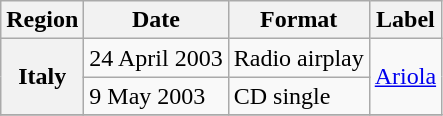<table class="wikitable plainrowheaders">
<tr>
<th>Region</th>
<th>Date</th>
<th>Format</th>
<th>Label</th>
</tr>
<tr>
<th scope="row" rowspan="2">Italy</th>
<td>24 April 2003</td>
<td>Radio airplay</td>
<td rowspan="2"><a href='#'>Ariola</a></td>
</tr>
<tr>
<td>9 May 2003</td>
<td>CD single</td>
</tr>
<tr>
</tr>
</table>
